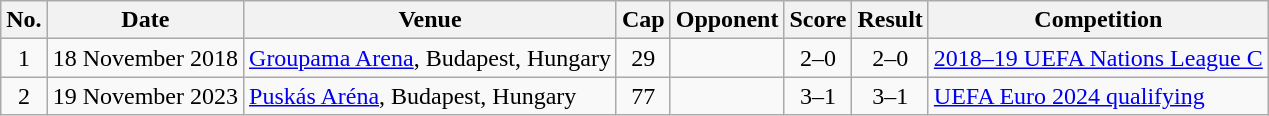<table class="wikitable sortable">
<tr>
<th scope="col">No.</th>
<th scope="col" data-sort-type="date">Date</th>
<th scope="col">Venue</th>
<th scope="col">Cap</th>
<th scope="col">Opponent</th>
<th scope="col">Score</th>
<th scope="col">Result</th>
<th scope="col">Competition</th>
</tr>
<tr>
<td align="center">1</td>
<td>18 November 2018</td>
<td><a href='#'>Groupama Arena</a>, Budapest, Hungary</td>
<td align=center>29</td>
<td></td>
<td align="center">2–0</td>
<td align="center">2–0</td>
<td><a href='#'>2018–19 UEFA Nations League C</a></td>
</tr>
<tr>
<td align="center">2</td>
<td>19 November 2023</td>
<td><a href='#'>Puskás Aréna</a>, Budapest, Hungary</td>
<td align="center">77</td>
<td></td>
<td align="center">3–1</td>
<td align="center">3–1</td>
<td><a href='#'>UEFA Euro 2024 qualifying</a></td>
</tr>
</table>
